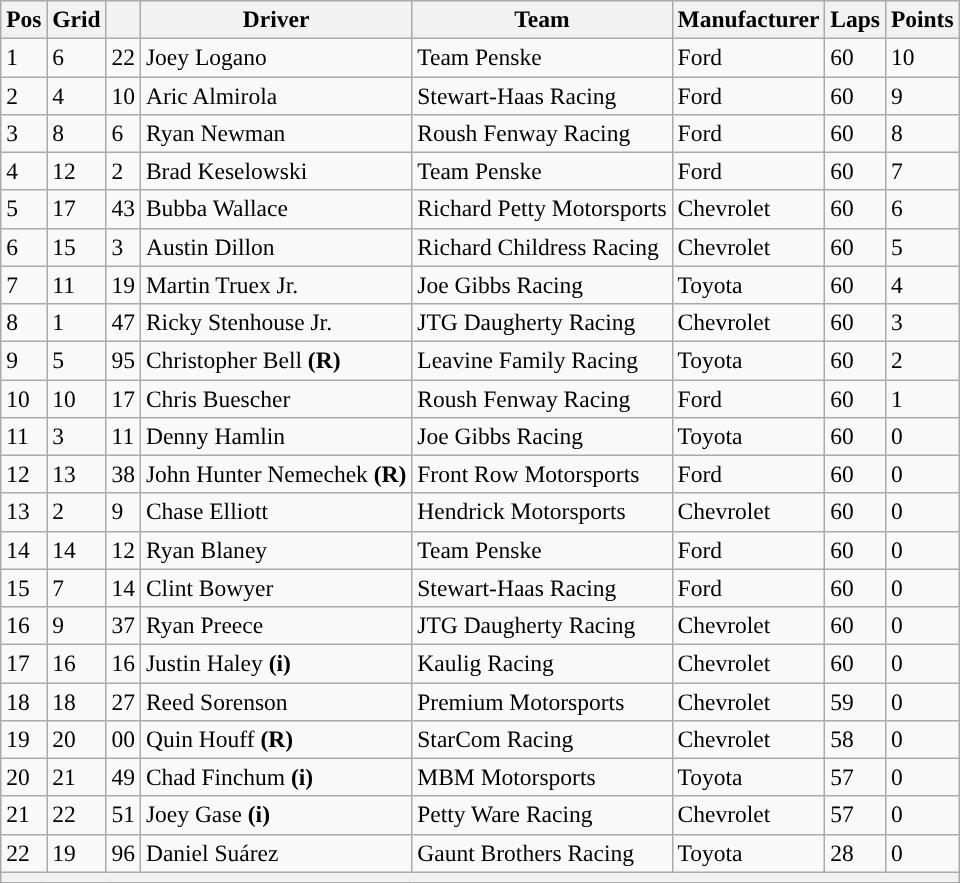<table class="wikitable" style="font-size:98%">
<tr>
<th>Pos</th>
<th>Grid</th>
<th></th>
<th>Driver</th>
<th>Team</th>
<th>Manufacturer</th>
<th>Laps</th>
<th>Points</th>
</tr>
<tr>
<td>1</td>
<td>6</td>
<td>22</td>
<td>Joey Logano</td>
<td>Team Penske</td>
<td>Ford</td>
<td>60</td>
<td>10</td>
</tr>
<tr>
<td>2</td>
<td>4</td>
<td>10</td>
<td>Aric Almirola</td>
<td>Stewart-Haas Racing</td>
<td>Ford</td>
<td>60</td>
<td>9</td>
</tr>
<tr>
<td>3</td>
<td>8</td>
<td>6</td>
<td>Ryan Newman</td>
<td>Roush Fenway Racing</td>
<td>Ford</td>
<td>60</td>
<td>8</td>
</tr>
<tr>
<td>4</td>
<td>12</td>
<td>2</td>
<td>Brad Keselowski</td>
<td>Team Penske</td>
<td>Ford</td>
<td>60</td>
<td>7</td>
</tr>
<tr>
<td>5</td>
<td>17</td>
<td>43</td>
<td>Bubba Wallace</td>
<td>Richard Petty Motorsports</td>
<td>Chevrolet</td>
<td>60</td>
<td>6</td>
</tr>
<tr>
<td>6</td>
<td>15</td>
<td>3</td>
<td>Austin Dillon</td>
<td>Richard Childress Racing</td>
<td>Chevrolet</td>
<td>60</td>
<td>5</td>
</tr>
<tr>
<td>7</td>
<td>11</td>
<td>19</td>
<td>Martin Truex Jr.</td>
<td>Joe Gibbs Racing</td>
<td>Toyota</td>
<td>60</td>
<td>4</td>
</tr>
<tr>
<td>8</td>
<td>1</td>
<td>47</td>
<td>Ricky Stenhouse Jr.</td>
<td>JTG Daugherty Racing</td>
<td>Chevrolet</td>
<td>60</td>
<td>3</td>
</tr>
<tr>
<td>9</td>
<td>5</td>
<td>95</td>
<td>Christopher Bell <strong>(R)</strong></td>
<td>Leavine Family Racing</td>
<td>Toyota</td>
<td>60</td>
<td>2</td>
</tr>
<tr>
<td>10</td>
<td>10</td>
<td>17</td>
<td>Chris Buescher</td>
<td>Roush Fenway Racing</td>
<td>Ford</td>
<td>60</td>
<td>1</td>
</tr>
<tr>
<td>11</td>
<td>3</td>
<td>11</td>
<td>Denny Hamlin</td>
<td>Joe Gibbs Racing</td>
<td>Toyota</td>
<td>60</td>
<td>0</td>
</tr>
<tr>
<td>12</td>
<td>13</td>
<td>38</td>
<td>John Hunter Nemechek <strong>(R)</strong></td>
<td>Front Row Motorsports</td>
<td>Ford</td>
<td>60</td>
<td>0</td>
</tr>
<tr>
<td>13</td>
<td>2</td>
<td>9</td>
<td>Chase Elliott</td>
<td>Hendrick Motorsports</td>
<td>Chevrolet</td>
<td>60</td>
<td>0</td>
</tr>
<tr>
<td>14</td>
<td>14</td>
<td>12</td>
<td>Ryan Blaney</td>
<td>Team Penske</td>
<td>Ford</td>
<td>60</td>
<td>0</td>
</tr>
<tr>
<td>15</td>
<td>7</td>
<td>14</td>
<td>Clint Bowyer</td>
<td>Stewart-Haas Racing</td>
<td>Ford</td>
<td>60</td>
<td>0</td>
</tr>
<tr>
<td>16</td>
<td>9</td>
<td>37</td>
<td>Ryan Preece</td>
<td>JTG Daugherty Racing</td>
<td>Chevrolet</td>
<td>60</td>
<td>0</td>
</tr>
<tr>
<td>17</td>
<td>16</td>
<td>16</td>
<td>Justin Haley <strong>(i)</strong></td>
<td>Kaulig Racing</td>
<td>Chevrolet</td>
<td>60</td>
<td>0</td>
</tr>
<tr>
<td>18</td>
<td>18</td>
<td>27</td>
<td>Reed Sorenson</td>
<td>Premium Motorsports</td>
<td>Chevrolet</td>
<td>59</td>
<td>0</td>
</tr>
<tr>
<td>19</td>
<td>20</td>
<td>00</td>
<td>Quin Houff <strong>(R)</strong></td>
<td>StarCom Racing</td>
<td>Chevrolet</td>
<td>58</td>
<td>0</td>
</tr>
<tr>
<td>20</td>
<td>21</td>
<td>49</td>
<td>Chad Finchum <strong>(i)</strong></td>
<td>MBM Motorsports</td>
<td>Toyota</td>
<td>57</td>
<td>0</td>
</tr>
<tr>
<td>21</td>
<td>22</td>
<td>51</td>
<td>Joey Gase <strong>(i)</strong></td>
<td>Petty Ware Racing</td>
<td>Chevrolet</td>
<td>57</td>
<td>0</td>
</tr>
<tr>
<td>22</td>
<td>19</td>
<td>96</td>
<td>Daniel Suárez</td>
<td>Gaunt Brothers Racing</td>
<td>Toyota</td>
<td>28</td>
<td>0</td>
</tr>
<tr>
<th colspan="8"></th>
</tr>
</table>
